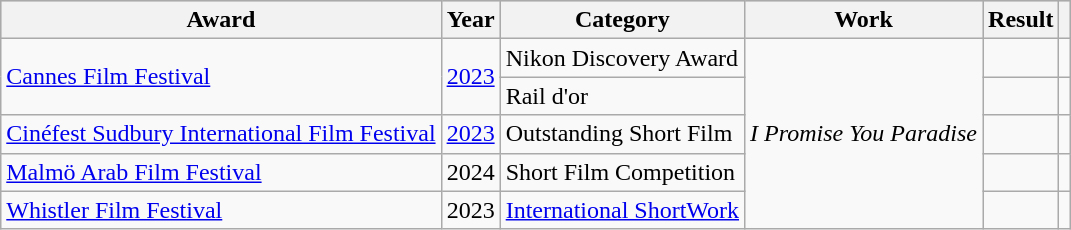<table class="wikitable sortable">
<tr style="background:#ccc; text-align:center;">
<th>Award</th>
<th>Year</th>
<th>Category</th>
<th>Work</th>
<th>Result</th>
<th class="unsortable"></th>
</tr>
<tr>
<td rowspan=2><a href='#'>Cannes Film Festival</a></td>
<td rowspan=2><a href='#'>2023</a></td>
<td>Nikon Discovery Award</td>
<td rowspan=5><em>I Promise You Paradise</em></td>
<td></td>
<td></td>
</tr>
<tr>
<td>Rail d'or</td>
<td></td>
<td></td>
</tr>
<tr>
<td><a href='#'>Cinéfest Sudbury International Film Festival</a></td>
<td><a href='#'>2023</a></td>
<td>Outstanding Short Film</td>
<td></td>
<td></td>
</tr>
<tr>
<td><a href='#'>Malmö Arab Film Festival</a></td>
<td>2024</td>
<td>Short Film Competition</td>
<td></td>
<td></td>
</tr>
<tr>
<td><a href='#'>Whistler Film Festival</a></td>
<td>2023</td>
<td><a href='#'>International ShortWork</a></td>
<td></td>
<td></td>
</tr>
</table>
